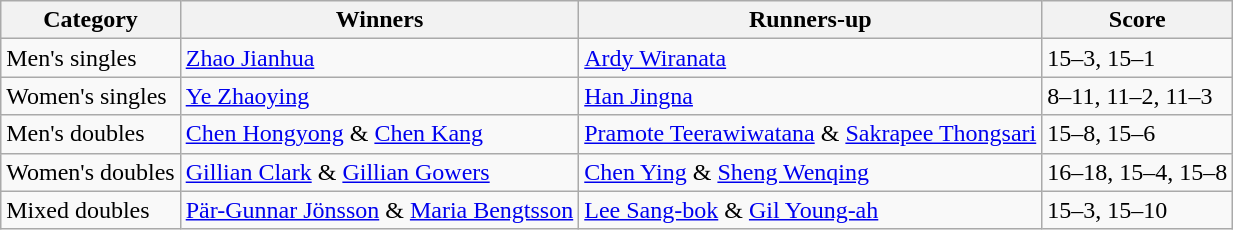<table class=wikitable>
<tr>
<th>Category</th>
<th>Winners</th>
<th>Runners-up</th>
<th>Score</th>
</tr>
<tr>
<td>Men's singles</td>
<td> <a href='#'>Zhao Jianhua</a></td>
<td> <a href='#'>Ardy Wiranata</a></td>
<td>15–3, 15–1</td>
</tr>
<tr>
<td>Women's singles</td>
<td> <a href='#'>Ye Zhaoying</a></td>
<td> <a href='#'>Han Jingna</a></td>
<td>8–11, 11–2, 11–3</td>
</tr>
<tr>
<td>Men's doubles</td>
<td> <a href='#'>Chen Hongyong</a> & <a href='#'>Chen Kang</a></td>
<td> <a href='#'>Pramote Teerawiwatana</a> & <a href='#'>Sakrapee Thongsari</a></td>
<td>15–8, 15–6</td>
</tr>
<tr>
<td>Women's doubles</td>
<td> <a href='#'>Gillian Clark</a> & <a href='#'>Gillian Gowers</a></td>
<td> <a href='#'>Chen Ying</a> & <a href='#'>Sheng Wenqing</a></td>
<td>16–18, 15–4, 15–8</td>
</tr>
<tr>
<td>Mixed doubles</td>
<td> <a href='#'>Pär-Gunnar Jönsson</a> & <a href='#'>Maria Bengtsson</a></td>
<td> <a href='#'>Lee Sang-bok</a> & <a href='#'>Gil Young-ah</a></td>
<td>15–3, 15–10</td>
</tr>
</table>
